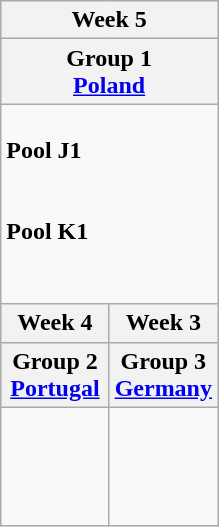<table class="wikitable">
<tr>
<th colspan=2>Week 5</th>
</tr>
<tr>
<th colspan=2>Group 1<br><a href='#'>Poland</a></th>
</tr>
<tr>
<td colspan=2><br>
<strong>Pool J1</strong><br>
<br>
<br>


<strong>Pool K1</strong><br>
<br>
<br>

</td>
</tr>
<tr>
<th>Week 4</th>
<th>Week 3</th>
</tr>
<tr>
<th width=50%>Group 2<br><a href='#'>Portugal</a></th>
<th width=50%>Group 3<br><a href='#'>Germany</a></th>
</tr>
<tr>
<td><br><br>
<br>
<br>
</td>
<td><br><br>
<br>
<br>
</td>
</tr>
</table>
